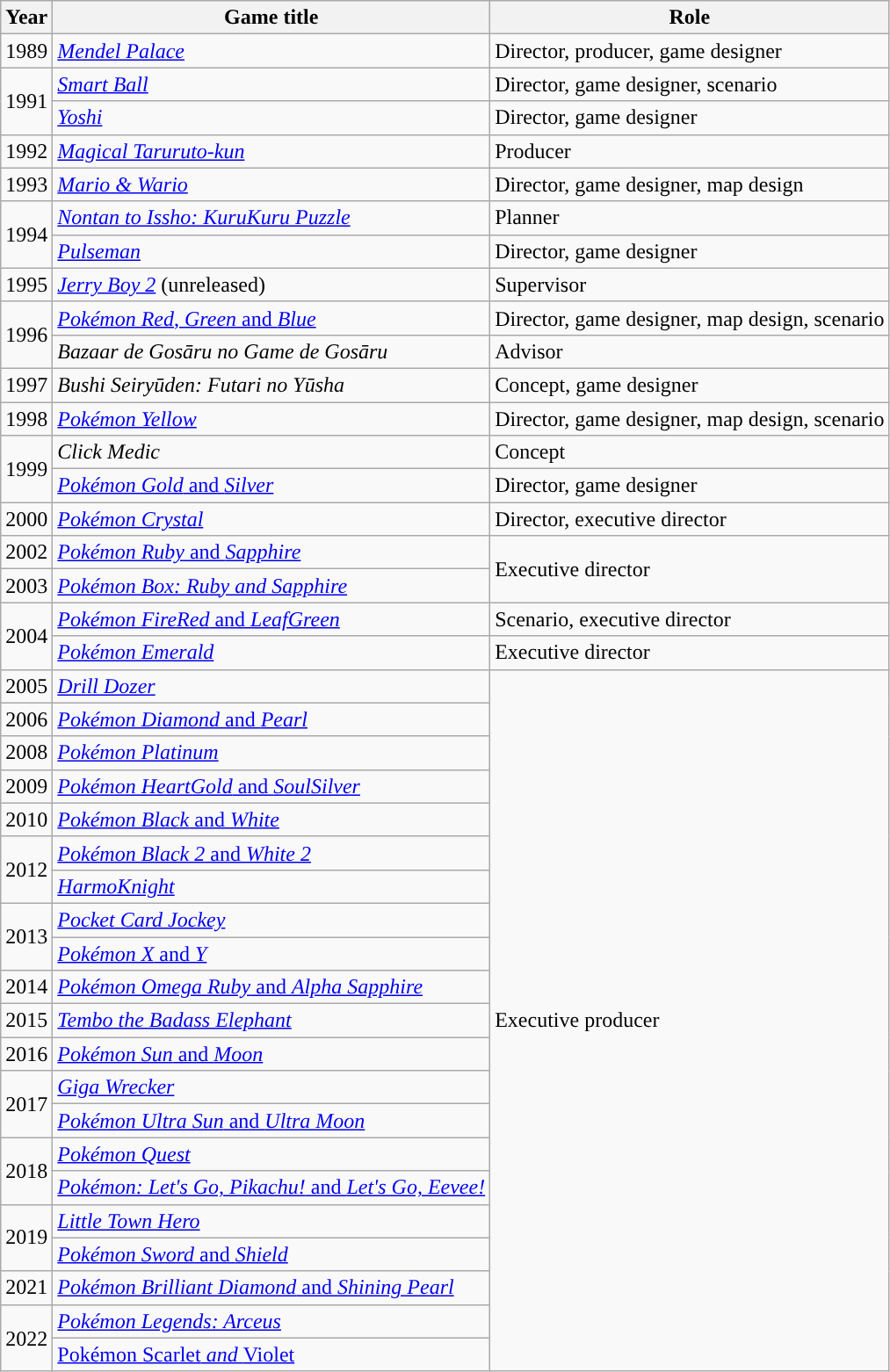<table class="wikitable sortable">
<tr>
<th>Year</th>
<th>Game title</th>
<th>Role</th>
</tr>
<tr>
<td>1989</td>
<td><em><a href='#'>Mendel Palace</a></em></td>
<td>Director, producer, game designer</td>
</tr>
<tr>
<td rowspan="2">1991</td>
<td><em><a href='#'>Smart Ball</a></em></td>
<td>Director, game designer, scenario</td>
</tr>
<tr>
<td><em><a href='#'>Yoshi</a></em></td>
<td>Director, game designer</td>
</tr>
<tr>
<td>1992</td>
<td><em><a href='#'>Magical Taruruto-kun</a></em></td>
<td>Producer</td>
</tr>
<tr>
<td>1993</td>
<td><em><a href='#'>Mario & Wario</a></em></td>
<td>Director, game designer, map design</td>
</tr>
<tr>
<td rowspan="2">1994</td>
<td><em><a href='#'>Nontan to Issho: KuruKuru Puzzle</a></em></td>
<td>Planner</td>
</tr>
<tr>
<td><em><a href='#'>Pulseman</a></em></td>
<td>Director, game designer</td>
</tr>
<tr>
<td>1995</td>
<td><em><a href='#'>Jerry Boy 2</a></em> (unreleased)</td>
<td>Supervisor</td>
</tr>
<tr>
<td rowspan="2">1996</td>
<td><a href='#'><em>Pokémon Red</em>, <em>Green</em> and <em>Blue</em></a></td>
<td>Director, game designer, map design, scenario</td>
</tr>
<tr>
<td><em>Bazaar de Gosāru no Game de Gosāru</em></td>
<td>Advisor</td>
</tr>
<tr>
<td>1997</td>
<td><em>Bushi Seiryūden: Futari no Yūsha</em></td>
<td>Concept, game designer</td>
</tr>
<tr>
<td>1998</td>
<td><em><a href='#'>Pokémon Yellow</a></em></td>
<td>Director, game designer, map design, scenario</td>
</tr>
<tr>
<td rowspan="2">1999</td>
<td><em>Click Medic</em></td>
<td>Concept</td>
</tr>
<tr>
<td><a href='#'><em>Pokémon Gold</em> and <em>Silver</em></a></td>
<td>Director, game designer</td>
</tr>
<tr>
<td>2000</td>
<td><em><a href='#'>Pokémon Crystal</a></em></td>
<td>Director, executive director</td>
</tr>
<tr>
<td>2002</td>
<td><a href='#'><em>Pokémon Ruby</em> and <em>Sapphire</em></a></td>
<td rowspan="2'">Executive director</td>
</tr>
<tr>
<td>2003</td>
<td><em><a href='#'>Pokémon Box: Ruby and Sapphire</a></em></td>
</tr>
<tr>
<td rowspan="2">2004</td>
<td><a href='#'><em>Pokémon FireRed</em> and <em>LeafGreen</em></a></td>
<td>Scenario, executive director</td>
</tr>
<tr>
<td><em><a href='#'>Pokémon Emerald</a></em></td>
<td>Executive director</td>
</tr>
<tr 2005 >
<td>2005</td>
<td><em><a href='#'>Drill Dozer</a></em></td>
<td rowspan="21">Executive producer</td>
</tr>
<tr>
<td>2006</td>
<td><a href='#'><em>Pokémon Diamond</em> and <em>Pearl</em></a></td>
</tr>
<tr>
<td>2008</td>
<td><em><a href='#'>Pokémon Platinum</a></em></td>
</tr>
<tr>
<td>2009</td>
<td><a href='#'><em>Pokémon HeartGold</em> and <em>SoulSilver</em></a></td>
</tr>
<tr>
<td>2010</td>
<td><a href='#'><em>Pokémon Black</em> and <em>White</em></a></td>
</tr>
<tr>
<td rowspan="2">2012</td>
<td><a href='#'><em>Pokémon Black 2</em> and <em>White 2</em></a></td>
</tr>
<tr>
<td><em><a href='#'>HarmoKnight</a></em></td>
</tr>
<tr>
<td rowspan="2">2013</td>
<td><em><a href='#'>Pocket Card Jockey</a></em></td>
</tr>
<tr>
<td><a href='#'><em>Pokémon X</em> and <em>Y</em></a></td>
</tr>
<tr>
<td>2014</td>
<td><a href='#'><em>Pokémon Omega Ruby</em> and <em>Alpha Sapphire</em></a></td>
</tr>
<tr>
<td>2015</td>
<td><em><a href='#'>Tembo the Badass Elephant</a></em></td>
</tr>
<tr>
<td>2016</td>
<td><a href='#'><em>Pokémon Sun</em> and <em>Moon</em></a></td>
</tr>
<tr>
<td rowspan="2">2017</td>
<td><em><a href='#'>Giga Wrecker</a></em></td>
</tr>
<tr>
<td><a href='#'><em>Pokémon Ultra Sun</em> and <em>Ultra Moon</em></a></td>
</tr>
<tr>
<td rowspan="2">2018</td>
<td><em><a href='#'>Pokémon Quest</a></em></td>
</tr>
<tr>
<td><a href='#'><em>Pokémon: Let's Go, Pikachu!</em> and <em>Let's Go, Eevee!</em></a></td>
</tr>
<tr>
<td rowspan="2">2019</td>
<td><em><a href='#'>Little Town Hero</a></em></td>
</tr>
<tr>
<td><a href='#'><em>Pokémon Sword</em> and <em>Shield</em></a></td>
</tr>
<tr>
<td>2021</td>
<td><a href='#'><em>Pokémon Brilliant Diamond</em> and <em>Shining Pearl</em></a></td>
</tr>
<tr>
<td rowspan="2">2022</td>
<td><em><a href='#'>Pokémon Legends: Arceus</a></td>
</tr>
<tr>
<td><a href='#'></em>Pokémon Scarlet<em> and </em>Violet<em></a></td>
</tr>
</table>
